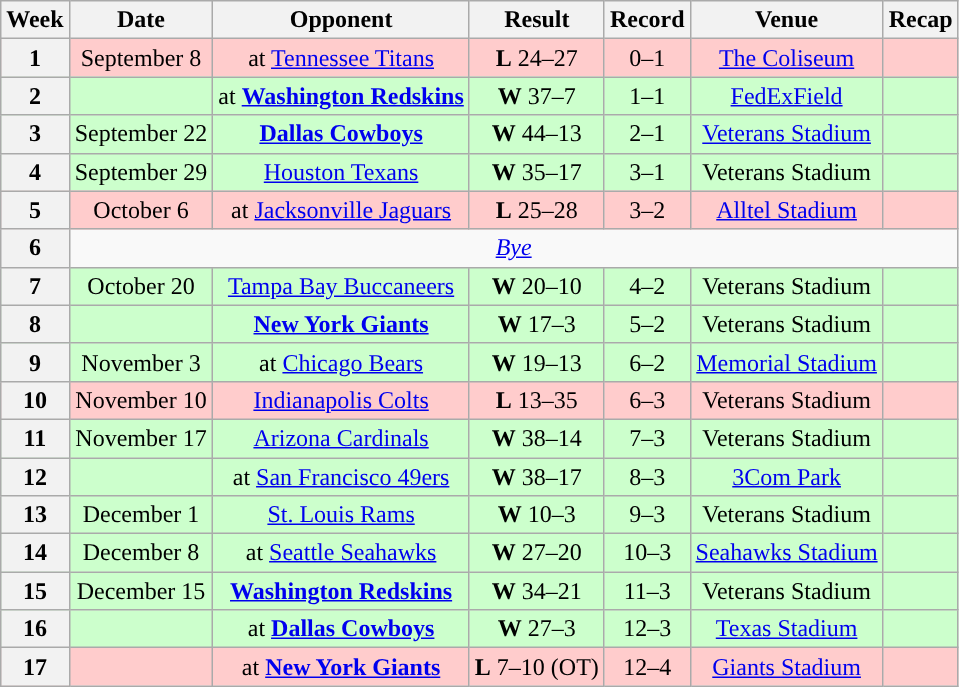<table class="wikitable" style="text-align:center">
<tr>
<th>Week</th>
<th>Date</th>
<th>Opponent</th>
<th>Result</th>
<th>Record</th>
<th>Venue</th>
<th>Recap</th>
</tr>
<tr style="background:#fcc">
<th>1</th>
<td>September 8</td>
<td>at <a href='#'>Tennessee Titans</a></td>
<td><strong>L</strong> 24–27</td>
<td>0–1</td>
<td><a href='#'>The Coliseum</a></td>
<td></td>
</tr>
<tr style="background:#cfc">
<th>2</th>
<td></td>
<td>at <strong><a href='#'>Washington Redskins</a></strong></td>
<td><strong>W</strong> 37–7</td>
<td>1–1</td>
<td><a href='#'>FedExField</a></td>
<td></td>
</tr>
<tr style="background:#cfc">
<th>3</th>
<td>September 22</td>
<td><strong><a href='#'>Dallas Cowboys</a></strong></td>
<td><strong>W</strong> 44–13</td>
<td>2–1</td>
<td><a href='#'>Veterans Stadium</a></td>
<td></td>
</tr>
<tr style="background:#cfc">
<th>4</th>
<td>September 29</td>
<td><a href='#'>Houston Texans</a></td>
<td><strong>W</strong> 35–17</td>
<td>3–1</td>
<td>Veterans Stadium</td>
<td></td>
</tr>
<tr style="background:#fcc">
<th>5</th>
<td>October 6</td>
<td>at <a href='#'>Jacksonville Jaguars</a></td>
<td><strong>L</strong> 25–28</td>
<td>3–2</td>
<td><a href='#'>Alltel Stadium</a></td>
<td></td>
</tr>
<tr>
<th>6</th>
<td colspan="6"><em><a href='#'>Bye</a></em></td>
</tr>
<tr style="background:#cfc">
<th>7</th>
<td>October 20</td>
<td><a href='#'>Tampa Bay Buccaneers</a></td>
<td><strong>W</strong> 20–10</td>
<td>4–2</td>
<td>Veterans Stadium</td>
<td></td>
</tr>
<tr style="background:#cfc">
<th>8</th>
<td></td>
<td><strong><a href='#'>New York Giants</a></strong></td>
<td><strong>W</strong> 17–3</td>
<td>5–2</td>
<td>Veterans Stadium</td>
<td></td>
</tr>
<tr style="background:#cfc">
<th>9</th>
<td>November 3</td>
<td>at <a href='#'>Chicago Bears</a></td>
<td><strong>W</strong> 19–13</td>
<td>6–2</td>
<td><a href='#'>Memorial Stadium</a></td>
<td></td>
</tr>
<tr style="background:#fcc">
<th>10</th>
<td>November 10</td>
<td><a href='#'>Indianapolis Colts</a></td>
<td><strong>L</strong> 13–35</td>
<td>6–3</td>
<td>Veterans Stadium</td>
<td></td>
</tr>
<tr style="background:#cfc">
<th>11</th>
<td>November 17</td>
<td><a href='#'>Arizona Cardinals</a></td>
<td><strong>W</strong> 38–14</td>
<td>7–3</td>
<td>Veterans Stadium</td>
<td></td>
</tr>
<tr style="background:#cfc">
<th>12</th>
<td></td>
<td>at <a href='#'>San Francisco 49ers</a></td>
<td><strong>W</strong> 38–17</td>
<td>8–3</td>
<td><a href='#'>3Com Park</a></td>
<td></td>
</tr>
<tr style="background:#cfc">
<th>13</th>
<td>December 1</td>
<td><a href='#'>St. Louis Rams</a></td>
<td><strong>W</strong> 10–3</td>
<td>9–3</td>
<td>Veterans Stadium</td>
<td></td>
</tr>
<tr style="background:#cfc">
<th>14</th>
<td>December 8</td>
<td>at <a href='#'>Seattle Seahawks</a></td>
<td><strong>W</strong> 27–20</td>
<td>10–3</td>
<td><a href='#'>Seahawks Stadium</a></td>
<td></td>
</tr>
<tr style="background:#cfc">
<th>15</th>
<td>December 15</td>
<td><strong><a href='#'>Washington Redskins</a></strong></td>
<td><strong>W</strong> 34–21</td>
<td>11–3</td>
<td>Veterans Stadium</td>
<td></td>
</tr>
<tr style="background:#cfc">
<th>16</th>
<td></td>
<td>at <strong><a href='#'>Dallas Cowboys</a></strong></td>
<td><strong>W</strong> 27–3</td>
<td>12–3</td>
<td><a href='#'>Texas Stadium</a></td>
<td></td>
</tr>
<tr style="background:#fcc">
<th>17</th>
<td></td>
<td>at <strong><a href='#'>New York Giants</a></strong></td>
<td><strong>L</strong> 7–10 (OT)</td>
<td>12–4</td>
<td><a href='#'>Giants Stadium</a></td>
<td></td>
</tr>
</table>
